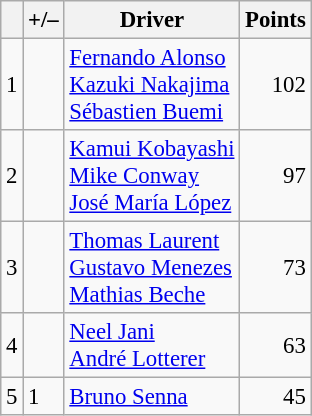<table class="wikitable" style="font-size: 95%;">
<tr>
<th scope="col"></th>
<th scope="col">+/–</th>
<th scope="col">Driver</th>
<th scope="col">Points</th>
</tr>
<tr>
<td align="center">1</td>
<td align="left"></td>
<td> <a href='#'>Fernando Alonso</a><br> <a href='#'>Kazuki Nakajima</a><br> <a href='#'>Sébastien Buemi</a></td>
<td align="right">102</td>
</tr>
<tr>
<td align="center">2</td>
<td align="left"></td>
<td> <a href='#'>Kamui Kobayashi</a><br> <a href='#'>Mike Conway</a><br> <a href='#'>José María López</a></td>
<td align="right">97</td>
</tr>
<tr>
<td align="center">3</td>
<td align="left"></td>
<td> <a href='#'>Thomas Laurent</a><br> <a href='#'>Gustavo Menezes</a><br> <a href='#'>Mathias Beche</a></td>
<td align="right">73</td>
</tr>
<tr>
<td align="center">4</td>
<td align="left"></td>
<td> <a href='#'>Neel Jani</a><br> <a href='#'>André Lotterer</a></td>
<td align="right">63</td>
</tr>
<tr>
<td align="center">5</td>
<td align="left"> 1</td>
<td> <a href='#'>Bruno Senna</a></td>
<td align="right">45</td>
</tr>
</table>
